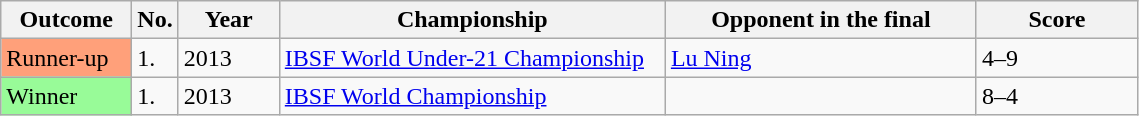<table class="sortable wikitable">
<tr>
<th width="80">Outcome</th>
<th width="20">No.</th>
<th width="60">Year</th>
<th width="250">Championship</th>
<th width="200">Opponent in the final</th>
<th width="100">Score</th>
</tr>
<tr>
<td style="background:#ffa07a;">Runner-up</td>
<td>1.</td>
<td>2013</td>
<td><a href='#'>IBSF World Under-21 Championship</a></td>
<td> <a href='#'>Lu Ning</a></td>
<td>4–9</td>
</tr>
<tr>
<td style="background:#98FB98">Winner</td>
<td>1.</td>
<td>2013</td>
<td><a href='#'>IBSF World Championship</a></td>
<td> </td>
<td>8–4</td>
</tr>
</table>
